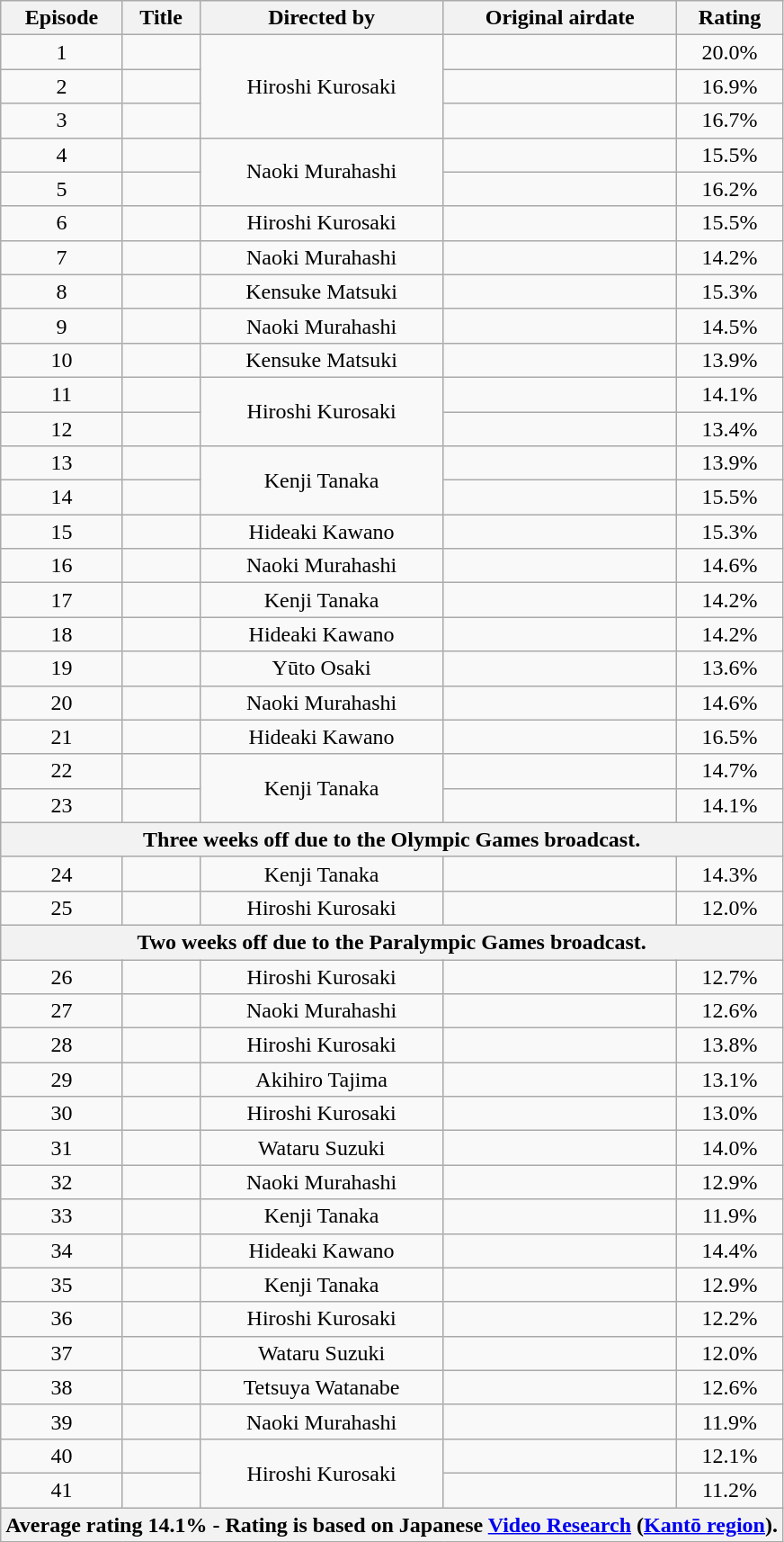<table class="wikitable" style="text-align: center;">
<tr>
<th>Episode</th>
<th>Title</th>
<th>Directed by</th>
<th>Original airdate</th>
<th>Rating</th>
</tr>
<tr>
<td>1</td>
<td></td>
<td rowspan=3>Hiroshi Kurosaki</td>
<td></td>
<td><span>20.0%</span></td>
</tr>
<tr>
<td>2</td>
<td></td>
<td></td>
<td>16.9%</td>
</tr>
<tr>
<td>3</td>
<td></td>
<td></td>
<td>16.7%</td>
</tr>
<tr>
<td>4</td>
<td></td>
<td rowspan=2>Naoki Murahashi</td>
<td></td>
<td>15.5%</td>
</tr>
<tr>
<td>5</td>
<td></td>
<td></td>
<td>16.2%</td>
</tr>
<tr>
<td>6</td>
<td></td>
<td>Hiroshi Kurosaki</td>
<td></td>
<td>15.5%</td>
</tr>
<tr>
<td>7</td>
<td></td>
<td>Naoki Murahashi</td>
<td></td>
<td>14.2%</td>
</tr>
<tr>
<td>8</td>
<td></td>
<td>Kensuke Matsuki</td>
<td></td>
<td>15.3%</td>
</tr>
<tr>
<td>9</td>
<td></td>
<td>Naoki Murahashi</td>
<td></td>
<td>14.5%</td>
</tr>
<tr>
<td>10</td>
<td></td>
<td>Kensuke Matsuki</td>
<td></td>
<td>13.9%</td>
</tr>
<tr>
<td>11</td>
<td></td>
<td rowspan=2>Hiroshi Kurosaki</td>
<td></td>
<td>14.1%</td>
</tr>
<tr>
<td>12</td>
<td></td>
<td></td>
<td>13.4%</td>
</tr>
<tr>
<td>13</td>
<td></td>
<td rowspan=2>Kenji Tanaka</td>
<td></td>
<td>13.9%</td>
</tr>
<tr>
<td>14</td>
<td></td>
<td></td>
<td>15.5%</td>
</tr>
<tr>
<td>15</td>
<td></td>
<td>Hideaki Kawano</td>
<td></td>
<td>15.3%</td>
</tr>
<tr>
<td>16</td>
<td></td>
<td>Naoki Murahashi</td>
<td></td>
<td>14.6%</td>
</tr>
<tr>
<td>17</td>
<td></td>
<td>Kenji Tanaka</td>
<td></td>
<td>14.2%</td>
</tr>
<tr>
<td>18</td>
<td></td>
<td>Hideaki Kawano</td>
<td></td>
<td>14.2%</td>
</tr>
<tr>
<td>19</td>
<td></td>
<td>Yūto Osaki</td>
<td></td>
<td>13.6%</td>
</tr>
<tr>
<td>20</td>
<td></td>
<td>Naoki Murahashi</td>
<td></td>
<td>14.6%</td>
</tr>
<tr>
<td>21</td>
<td></td>
<td>Hideaki Kawano</td>
<td></td>
<td>16.5%</td>
</tr>
<tr>
<td>22</td>
<td></td>
<td rowspan=2>Kenji Tanaka</td>
<td></td>
<td>14.7%</td>
</tr>
<tr>
<td>23</td>
<td></td>
<td></td>
<td>14.1%</td>
</tr>
<tr>
<th colspan="5">Three weeks off due to the Olympic Games broadcast.</th>
</tr>
<tr>
<td>24</td>
<td></td>
<td>Kenji Tanaka</td>
<td></td>
<td>14.3%</td>
</tr>
<tr>
<td>25</td>
<td></td>
<td>Hiroshi Kurosaki</td>
<td></td>
<td>12.0%</td>
</tr>
<tr>
<th colspan="5">Two weeks off due to the Paralympic Games broadcast.</th>
</tr>
<tr>
<td>26</td>
<td></td>
<td>Hiroshi Kurosaki</td>
<td></td>
<td>12.7%</td>
</tr>
<tr>
<td>27</td>
<td></td>
<td>Naoki Murahashi</td>
<td></td>
<td>12.6%</td>
</tr>
<tr>
<td>28</td>
<td></td>
<td>Hiroshi Kurosaki</td>
<td></td>
<td>13.8%</td>
</tr>
<tr>
<td>29</td>
<td></td>
<td>Akihiro Tajima</td>
<td></td>
<td>13.1%</td>
</tr>
<tr>
<td>30</td>
<td></td>
<td>Hiroshi Kurosaki</td>
<td></td>
<td>13.0%</td>
</tr>
<tr>
<td>31</td>
<td></td>
<td>Wataru Suzuki</td>
<td></td>
<td>14.0%</td>
</tr>
<tr>
<td>32</td>
<td></td>
<td>Naoki Murahashi</td>
<td></td>
<td>12.9%</td>
</tr>
<tr>
<td>33</td>
<td></td>
<td>Kenji Tanaka</td>
<td></td>
<td>11.9%</td>
</tr>
<tr>
<td>34</td>
<td></td>
<td>Hideaki Kawano</td>
<td></td>
<td>14.4%</td>
</tr>
<tr>
<td>35</td>
<td></td>
<td>Kenji Tanaka</td>
<td></td>
<td>12.9%</td>
</tr>
<tr>
<td>36</td>
<td></td>
<td>Hiroshi Kurosaki</td>
<td></td>
<td>12.2%</td>
</tr>
<tr>
<td>37</td>
<td></td>
<td>Wataru Suzuki</td>
<td></td>
<td>12.0%</td>
</tr>
<tr>
<td>38</td>
<td></td>
<td>Tetsuya Watanabe</td>
<td></td>
<td>12.6%</td>
</tr>
<tr>
<td>39</td>
<td></td>
<td>Naoki Murahashi</td>
<td></td>
<td>11.9%</td>
</tr>
<tr>
<td>40</td>
<td></td>
<td rowspan=2>Hiroshi Kurosaki</td>
<td></td>
<td>12.1%</td>
</tr>
<tr>
<td>41</td>
<td></td>
<td></td>
<td><span>11.2%</span></td>
</tr>
<tr>
<th colspan="5">Average rating 14.1% - Rating is based on Japanese <a href='#'>Video Research</a> (<a href='#'>Kantō region</a>).</th>
</tr>
</table>
